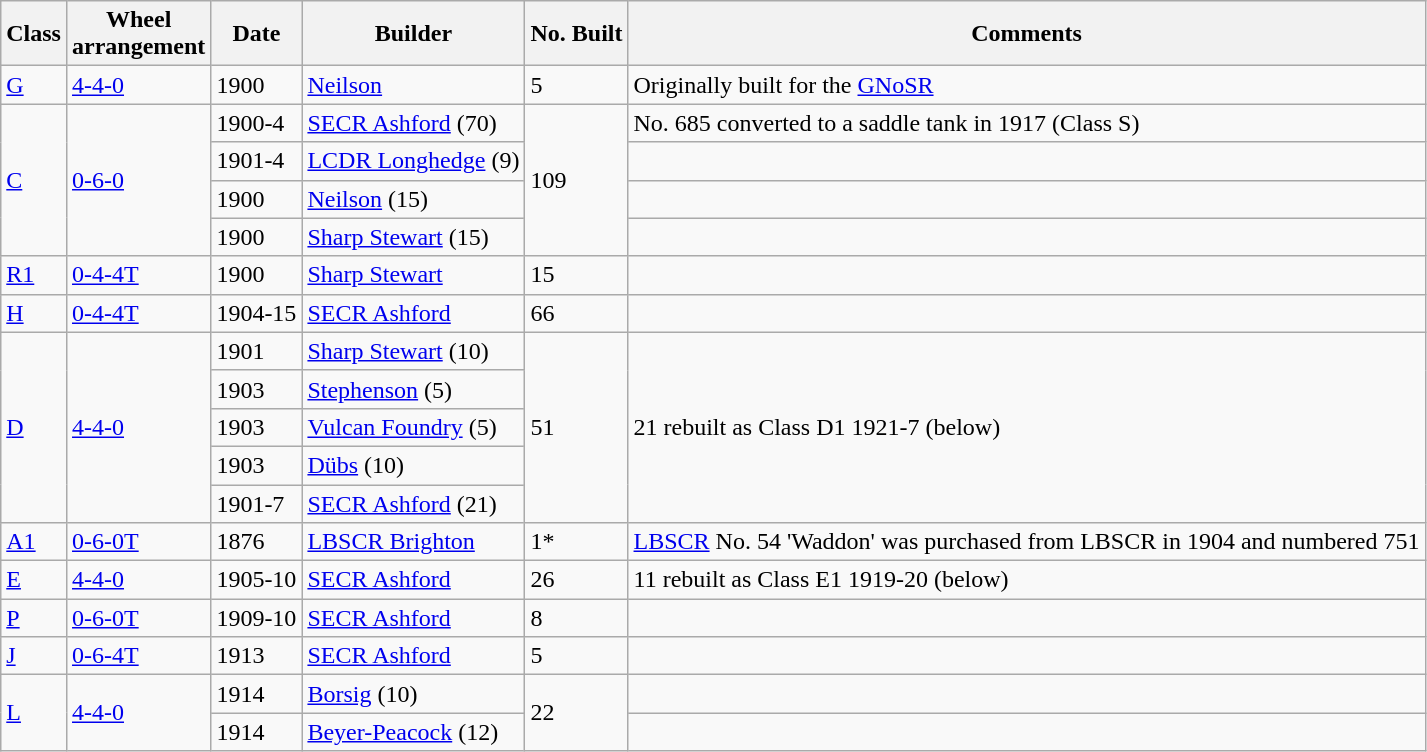<table class="wikitable">
<tr>
<th>Class</th>
<th>Wheel<br>arrangement</th>
<th>Date</th>
<th>Builder</th>
<th>No. Built</th>
<th>Comments</th>
</tr>
<tr>
<td><a href='#'>G</a></td>
<td><a href='#'>4-4-0</a></td>
<td>1900</td>
<td><a href='#'>Neilson</a></td>
<td>5</td>
<td>Originally built for the <a href='#'>GNoSR</a></td>
</tr>
<tr>
<td rowspan=4><a href='#'>C</a></td>
<td rowspan=4><a href='#'>0-6-0</a></td>
<td>1900-4</td>
<td><a href='#'>SECR Ashford</a> (70)</td>
<td rowspan=4>109</td>
<td>No. 685 converted to a saddle tank in 1917 (Class S)</td>
</tr>
<tr>
<td>1901-4</td>
<td><a href='#'>LCDR Longhedge</a> (9)</td>
<td></td>
</tr>
<tr>
<td>1900</td>
<td><a href='#'>Neilson</a> (15)</td>
<td></td>
</tr>
<tr>
<td>1900</td>
<td><a href='#'>Sharp Stewart</a> (15)</td>
<td></td>
</tr>
<tr>
<td><a href='#'>R1</a></td>
<td><a href='#'>0-4-4T</a></td>
<td>1900</td>
<td><a href='#'>Sharp Stewart</a></td>
<td>15</td>
<td></td>
</tr>
<tr>
<td><a href='#'>H</a></td>
<td><a href='#'>0-4-4T</a></td>
<td>1904-15</td>
<td><a href='#'>SECR Ashford</a></td>
<td>66</td>
<td></td>
</tr>
<tr>
<td rowspan=5><a href='#'>D</a></td>
<td rowspan=5><a href='#'>4-4-0</a></td>
<td>1901</td>
<td><a href='#'>Sharp Stewart</a> (10)</td>
<td rowspan=5>51</td>
<td rowspan=5>21 rebuilt as Class D1 1921-7 (below)</td>
</tr>
<tr>
<td>1903</td>
<td><a href='#'>Stephenson</a> (5)</td>
</tr>
<tr>
<td>1903</td>
<td><a href='#'>Vulcan Foundry</a> (5)</td>
</tr>
<tr>
<td>1903</td>
<td><a href='#'>Dübs</a> (10)</td>
</tr>
<tr>
<td>1901-7</td>
<td><a href='#'>SECR Ashford</a> (21)</td>
</tr>
<tr>
<td><a href='#'>A1</a></td>
<td><a href='#'>0-6-0T</a></td>
<td>1876</td>
<td><a href='#'>LBSCR Brighton</a></td>
<td>1*</td>
<td><a href='#'>LBSCR</a> No. 54 'Waddon' was purchased from LBSCR in 1904 and numbered 751</td>
</tr>
<tr>
<td><a href='#'>E</a></td>
<td><a href='#'>4-4-0</a></td>
<td>1905-10</td>
<td><a href='#'>SECR Ashford</a></td>
<td>26</td>
<td>11 rebuilt as Class E1 1919-20 (below)</td>
</tr>
<tr>
<td><a href='#'>P</a></td>
<td><a href='#'>0-6-0T</a></td>
<td>1909-10</td>
<td><a href='#'>SECR Ashford</a></td>
<td>8</td>
<td></td>
</tr>
<tr>
<td><a href='#'>J</a></td>
<td><a href='#'>0-6-4T</a></td>
<td>1913</td>
<td><a href='#'>SECR Ashford</a></td>
<td>5</td>
<td></td>
</tr>
<tr>
<td rowspan=2><a href='#'>L</a></td>
<td rowspan=2><a href='#'>4-4-0</a></td>
<td>1914</td>
<td><a href='#'>Borsig</a> (10)</td>
<td rowspan=2>22</td>
<td></td>
</tr>
<tr>
<td>1914</td>
<td><a href='#'>Beyer-Peacock</a> (12)</td>
<td></td>
</tr>
</table>
